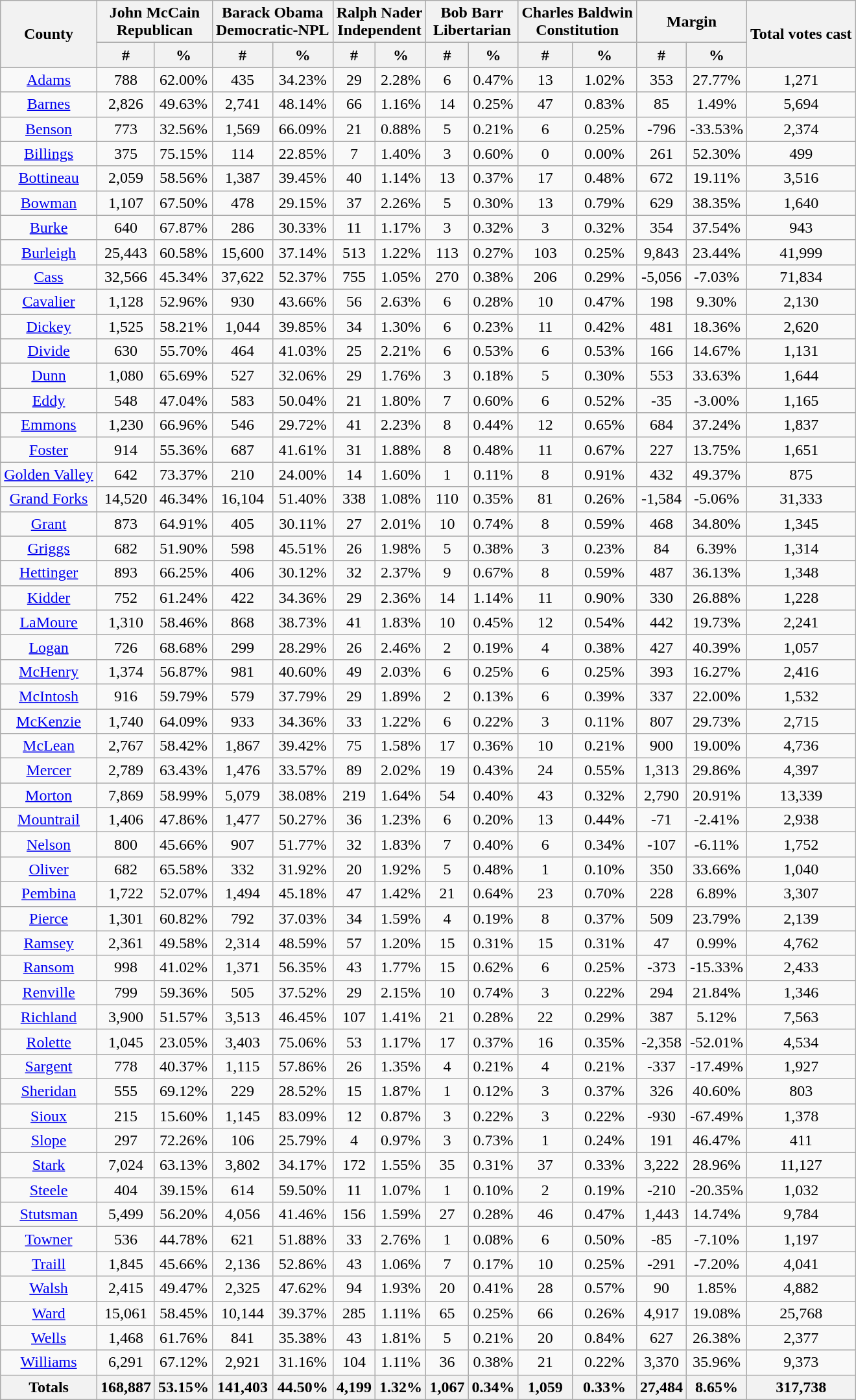<table class="wikitable sortable">
<tr>
<th rowspan="2">County</th>
<th colspan="2">John McCain<br>Republican</th>
<th colspan="2">Barack Obama<br>Democratic-NPL</th>
<th colspan="2">Ralph Nader<br>Independent</th>
<th colspan="2">Bob Barr<br>Libertarian</th>
<th colspan="2">Charles Baldwin<br>Constitution</th>
<th colspan="2">Margin</th>
<th rowspan="2">Total votes cast</th>
</tr>
<tr style="text-align:center;">
<th data-sort-type="number">#</th>
<th data-sort-type="number">%</th>
<th data-sort-type="number">#</th>
<th data-sort-type="number">%</th>
<th data-sort-type="number">#</th>
<th data-sort-type="number">%</th>
<th data-sort-type="number">#</th>
<th data-sort-type="number">%</th>
<th data-sort-type="number">#</th>
<th data-sort-type="number">%</th>
<th data-sort-type="number">#</th>
<th data-sort-type="number">%</th>
</tr>
<tr style="text-align:center;">
<td><a href='#'>Adams</a></td>
<td>788</td>
<td>62.00%</td>
<td>435</td>
<td>34.23%</td>
<td>29</td>
<td>2.28%</td>
<td>6</td>
<td>0.47%</td>
<td>13</td>
<td>1.02%</td>
<td>353</td>
<td>27.77%</td>
<td>1,271</td>
</tr>
<tr style="text-align:center;">
<td><a href='#'>Barnes</a></td>
<td>2,826</td>
<td>49.63%</td>
<td>2,741</td>
<td>48.14%</td>
<td>66</td>
<td>1.16%</td>
<td>14</td>
<td>0.25%</td>
<td>47</td>
<td>0.83%</td>
<td>85</td>
<td>1.49%</td>
<td>5,694</td>
</tr>
<tr style="text-align:center;">
<td><a href='#'>Benson</a></td>
<td>773</td>
<td>32.56%</td>
<td>1,569</td>
<td>66.09%</td>
<td>21</td>
<td>0.88%</td>
<td>5</td>
<td>0.21%</td>
<td>6</td>
<td>0.25%</td>
<td>-796</td>
<td>-33.53%</td>
<td>2,374</td>
</tr>
<tr style="text-align:center;">
<td><a href='#'>Billings</a></td>
<td>375</td>
<td>75.15%</td>
<td>114</td>
<td>22.85%</td>
<td>7</td>
<td>1.40%</td>
<td>3</td>
<td>0.60%</td>
<td>0</td>
<td>0.00%</td>
<td>261</td>
<td>52.30%</td>
<td>499</td>
</tr>
<tr style="text-align:center;">
<td><a href='#'>Bottineau</a></td>
<td>2,059</td>
<td>58.56%</td>
<td>1,387</td>
<td>39.45%</td>
<td>40</td>
<td>1.14%</td>
<td>13</td>
<td>0.37%</td>
<td>17</td>
<td>0.48%</td>
<td>672</td>
<td>19.11%</td>
<td>3,516</td>
</tr>
<tr style="text-align:center;">
<td><a href='#'>Bowman</a></td>
<td>1,107</td>
<td>67.50%</td>
<td>478</td>
<td>29.15%</td>
<td>37</td>
<td>2.26%</td>
<td>5</td>
<td>0.30%</td>
<td>13</td>
<td>0.79%</td>
<td>629</td>
<td>38.35%</td>
<td>1,640</td>
</tr>
<tr style="text-align:center;">
<td><a href='#'>Burke</a></td>
<td>640</td>
<td>67.87%</td>
<td>286</td>
<td>30.33%</td>
<td>11</td>
<td>1.17%</td>
<td>3</td>
<td>0.32%</td>
<td>3</td>
<td>0.32%</td>
<td>354</td>
<td>37.54%</td>
<td>943</td>
</tr>
<tr style="text-align:center;">
<td><a href='#'>Burleigh</a></td>
<td>25,443</td>
<td>60.58%</td>
<td>15,600</td>
<td>37.14%</td>
<td>513</td>
<td>1.22%</td>
<td>113</td>
<td>0.27%</td>
<td>103</td>
<td>0.25%</td>
<td>9,843</td>
<td>23.44%</td>
<td>41,999</td>
</tr>
<tr style="text-align:center;">
<td><a href='#'>Cass</a></td>
<td>32,566</td>
<td>45.34%</td>
<td>37,622</td>
<td>52.37%</td>
<td>755</td>
<td>1.05%</td>
<td>270</td>
<td>0.38%</td>
<td>206</td>
<td>0.29%</td>
<td>-5,056</td>
<td>-7.03%</td>
<td>71,834</td>
</tr>
<tr style="text-align:center;">
<td><a href='#'>Cavalier</a></td>
<td>1,128</td>
<td>52.96%</td>
<td>930</td>
<td>43.66%</td>
<td>56</td>
<td>2.63%</td>
<td>6</td>
<td>0.28%</td>
<td>10</td>
<td>0.47%</td>
<td>198</td>
<td>9.30%</td>
<td>2,130</td>
</tr>
<tr style="text-align:center;">
<td><a href='#'>Dickey</a></td>
<td>1,525</td>
<td>58.21%</td>
<td>1,044</td>
<td>39.85%</td>
<td>34</td>
<td>1.30%</td>
<td>6</td>
<td>0.23%</td>
<td>11</td>
<td>0.42%</td>
<td>481</td>
<td>18.36%</td>
<td>2,620</td>
</tr>
<tr style="text-align:center;">
<td><a href='#'>Divide</a></td>
<td>630</td>
<td>55.70%</td>
<td>464</td>
<td>41.03%</td>
<td>25</td>
<td>2.21%</td>
<td>6</td>
<td>0.53%</td>
<td>6</td>
<td>0.53%</td>
<td>166</td>
<td>14.67%</td>
<td>1,131</td>
</tr>
<tr style="text-align:center;">
<td><a href='#'>Dunn</a></td>
<td>1,080</td>
<td>65.69%</td>
<td>527</td>
<td>32.06%</td>
<td>29</td>
<td>1.76%</td>
<td>3</td>
<td>0.18%</td>
<td>5</td>
<td>0.30%</td>
<td>553</td>
<td>33.63%</td>
<td>1,644</td>
</tr>
<tr style="text-align:center;">
<td><a href='#'>Eddy</a></td>
<td>548</td>
<td>47.04%</td>
<td>583</td>
<td>50.04%</td>
<td>21</td>
<td>1.80%</td>
<td>7</td>
<td>0.60%</td>
<td>6</td>
<td>0.52%</td>
<td>-35</td>
<td>-3.00%</td>
<td>1,165</td>
</tr>
<tr style="text-align:center;">
<td><a href='#'>Emmons</a></td>
<td>1,230</td>
<td>66.96%</td>
<td>546</td>
<td>29.72%</td>
<td>41</td>
<td>2.23%</td>
<td>8</td>
<td>0.44%</td>
<td>12</td>
<td>0.65%</td>
<td>684</td>
<td>37.24%</td>
<td>1,837</td>
</tr>
<tr style="text-align:center;">
<td><a href='#'>Foster</a></td>
<td>914</td>
<td>55.36%</td>
<td>687</td>
<td>41.61%</td>
<td>31</td>
<td>1.88%</td>
<td>8</td>
<td>0.48%</td>
<td>11</td>
<td>0.67%</td>
<td>227</td>
<td>13.75%</td>
<td>1,651</td>
</tr>
<tr style="text-align:center;">
<td><a href='#'>Golden Valley</a></td>
<td>642</td>
<td>73.37%</td>
<td>210</td>
<td>24.00%</td>
<td>14</td>
<td>1.60%</td>
<td>1</td>
<td>0.11%</td>
<td>8</td>
<td>0.91%</td>
<td>432</td>
<td>49.37%</td>
<td>875</td>
</tr>
<tr style="text-align:center;">
<td><a href='#'>Grand Forks</a></td>
<td>14,520</td>
<td>46.34%</td>
<td>16,104</td>
<td>51.40%</td>
<td>338</td>
<td>1.08%</td>
<td>110</td>
<td>0.35%</td>
<td>81</td>
<td>0.26%</td>
<td>-1,584</td>
<td>-5.06%</td>
<td>31,333</td>
</tr>
<tr style="text-align:center;">
<td><a href='#'>Grant</a></td>
<td>873</td>
<td>64.91%</td>
<td>405</td>
<td>30.11%</td>
<td>27</td>
<td>2.01%</td>
<td>10</td>
<td>0.74%</td>
<td>8</td>
<td>0.59%</td>
<td>468</td>
<td>34.80%</td>
<td>1,345</td>
</tr>
<tr style="text-align:center;">
<td><a href='#'>Griggs</a></td>
<td>682</td>
<td>51.90%</td>
<td>598</td>
<td>45.51%</td>
<td>26</td>
<td>1.98%</td>
<td>5</td>
<td>0.38%</td>
<td>3</td>
<td>0.23%</td>
<td>84</td>
<td>6.39%</td>
<td>1,314</td>
</tr>
<tr style="text-align:center;">
<td><a href='#'>Hettinger</a></td>
<td>893</td>
<td>66.25%</td>
<td>406</td>
<td>30.12%</td>
<td>32</td>
<td>2.37%</td>
<td>9</td>
<td>0.67%</td>
<td>8</td>
<td>0.59%</td>
<td>487</td>
<td>36.13%</td>
<td>1,348</td>
</tr>
<tr style="text-align:center;">
<td><a href='#'>Kidder</a></td>
<td>752</td>
<td>61.24%</td>
<td>422</td>
<td>34.36%</td>
<td>29</td>
<td>2.36%</td>
<td>14</td>
<td>1.14%</td>
<td>11</td>
<td>0.90%</td>
<td>330</td>
<td>26.88%</td>
<td>1,228</td>
</tr>
<tr style="text-align:center;">
<td><a href='#'>LaMoure</a></td>
<td>1,310</td>
<td>58.46%</td>
<td>868</td>
<td>38.73%</td>
<td>41</td>
<td>1.83%</td>
<td>10</td>
<td>0.45%</td>
<td>12</td>
<td>0.54%</td>
<td>442</td>
<td>19.73%</td>
<td>2,241</td>
</tr>
<tr style="text-align:center;">
<td><a href='#'>Logan</a></td>
<td>726</td>
<td>68.68%</td>
<td>299</td>
<td>28.29%</td>
<td>26</td>
<td>2.46%</td>
<td>2</td>
<td>0.19%</td>
<td>4</td>
<td>0.38%</td>
<td>427</td>
<td>40.39%</td>
<td>1,057</td>
</tr>
<tr style="text-align:center;">
<td><a href='#'>McHenry</a></td>
<td>1,374</td>
<td>56.87%</td>
<td>981</td>
<td>40.60%</td>
<td>49</td>
<td>2.03%</td>
<td>6</td>
<td>0.25%</td>
<td>6</td>
<td>0.25%</td>
<td>393</td>
<td>16.27%</td>
<td>2,416</td>
</tr>
<tr style="text-align:center;">
<td><a href='#'>McIntosh</a></td>
<td>916</td>
<td>59.79%</td>
<td>579</td>
<td>37.79%</td>
<td>29</td>
<td>1.89%</td>
<td>2</td>
<td>0.13%</td>
<td>6</td>
<td>0.39%</td>
<td>337</td>
<td>22.00%</td>
<td>1,532</td>
</tr>
<tr style="text-align:center;">
<td><a href='#'>McKenzie</a></td>
<td>1,740</td>
<td>64.09%</td>
<td>933</td>
<td>34.36%</td>
<td>33</td>
<td>1.22%</td>
<td>6</td>
<td>0.22%</td>
<td>3</td>
<td>0.11%</td>
<td>807</td>
<td>29.73%</td>
<td>2,715</td>
</tr>
<tr style="text-align:center;">
<td><a href='#'>McLean</a></td>
<td>2,767</td>
<td>58.42%</td>
<td>1,867</td>
<td>39.42%</td>
<td>75</td>
<td>1.58%</td>
<td>17</td>
<td>0.36%</td>
<td>10</td>
<td>0.21%</td>
<td>900</td>
<td>19.00%</td>
<td>4,736</td>
</tr>
<tr style="text-align:center;">
<td><a href='#'>Mercer</a></td>
<td>2,789</td>
<td>63.43%</td>
<td>1,476</td>
<td>33.57%</td>
<td>89</td>
<td>2.02%</td>
<td>19</td>
<td>0.43%</td>
<td>24</td>
<td>0.55%</td>
<td>1,313</td>
<td>29.86%</td>
<td>4,397</td>
</tr>
<tr style="text-align:center;">
<td><a href='#'>Morton</a></td>
<td>7,869</td>
<td>58.99%</td>
<td>5,079</td>
<td>38.08%</td>
<td>219</td>
<td>1.64%</td>
<td>54</td>
<td>0.40%</td>
<td>43</td>
<td>0.32%</td>
<td>2,790</td>
<td>20.91%</td>
<td>13,339</td>
</tr>
<tr style="text-align:center;">
<td><a href='#'>Mountrail</a></td>
<td>1,406</td>
<td>47.86%</td>
<td>1,477</td>
<td>50.27%</td>
<td>36</td>
<td>1.23%</td>
<td>6</td>
<td>0.20%</td>
<td>13</td>
<td>0.44%</td>
<td>-71</td>
<td>-2.41%</td>
<td>2,938</td>
</tr>
<tr style="text-align:center;">
<td><a href='#'>Nelson</a></td>
<td>800</td>
<td>45.66%</td>
<td>907</td>
<td>51.77%</td>
<td>32</td>
<td>1.83%</td>
<td>7</td>
<td>0.40%</td>
<td>6</td>
<td>0.34%</td>
<td>-107</td>
<td>-6.11%</td>
<td>1,752</td>
</tr>
<tr style="text-align:center;">
<td><a href='#'>Oliver</a></td>
<td>682</td>
<td>65.58%</td>
<td>332</td>
<td>31.92%</td>
<td>20</td>
<td>1.92%</td>
<td>5</td>
<td>0.48%</td>
<td>1</td>
<td>0.10%</td>
<td>350</td>
<td>33.66%</td>
<td>1,040</td>
</tr>
<tr style="text-align:center;">
<td><a href='#'>Pembina</a></td>
<td>1,722</td>
<td>52.07%</td>
<td>1,494</td>
<td>45.18%</td>
<td>47</td>
<td>1.42%</td>
<td>21</td>
<td>0.64%</td>
<td>23</td>
<td>0.70%</td>
<td>228</td>
<td>6.89%</td>
<td>3,307</td>
</tr>
<tr style="text-align:center;">
<td><a href='#'>Pierce</a></td>
<td>1,301</td>
<td>60.82%</td>
<td>792</td>
<td>37.03%</td>
<td>34</td>
<td>1.59%</td>
<td>4</td>
<td>0.19%</td>
<td>8</td>
<td>0.37%</td>
<td>509</td>
<td>23.79%</td>
<td>2,139</td>
</tr>
<tr style="text-align:center;">
<td><a href='#'>Ramsey</a></td>
<td>2,361</td>
<td>49.58%</td>
<td>2,314</td>
<td>48.59%</td>
<td>57</td>
<td>1.20%</td>
<td>15</td>
<td>0.31%</td>
<td>15</td>
<td>0.31%</td>
<td>47</td>
<td>0.99%</td>
<td>4,762</td>
</tr>
<tr style="text-align:center;">
<td><a href='#'>Ransom</a></td>
<td>998</td>
<td>41.02%</td>
<td>1,371</td>
<td>56.35%</td>
<td>43</td>
<td>1.77%</td>
<td>15</td>
<td>0.62%</td>
<td>6</td>
<td>0.25%</td>
<td>-373</td>
<td>-15.33%</td>
<td>2,433</td>
</tr>
<tr style="text-align:center;">
<td><a href='#'>Renville</a></td>
<td>799</td>
<td>59.36%</td>
<td>505</td>
<td>37.52%</td>
<td>29</td>
<td>2.15%</td>
<td>10</td>
<td>0.74%</td>
<td>3</td>
<td>0.22%</td>
<td>294</td>
<td>21.84%</td>
<td>1,346</td>
</tr>
<tr style="text-align:center;">
<td><a href='#'>Richland</a></td>
<td>3,900</td>
<td>51.57%</td>
<td>3,513</td>
<td>46.45%</td>
<td>107</td>
<td>1.41%</td>
<td>21</td>
<td>0.28%</td>
<td>22</td>
<td>0.29%</td>
<td>387</td>
<td>5.12%</td>
<td>7,563</td>
</tr>
<tr style="text-align:center;">
<td><a href='#'>Rolette</a></td>
<td>1,045</td>
<td>23.05%</td>
<td>3,403</td>
<td>75.06%</td>
<td>53</td>
<td>1.17%</td>
<td>17</td>
<td>0.37%</td>
<td>16</td>
<td>0.35%</td>
<td>-2,358</td>
<td>-52.01%</td>
<td>4,534</td>
</tr>
<tr style="text-align:center;">
<td><a href='#'>Sargent</a></td>
<td>778</td>
<td>40.37%</td>
<td>1,115</td>
<td>57.86%</td>
<td>26</td>
<td>1.35%</td>
<td>4</td>
<td>0.21%</td>
<td>4</td>
<td>0.21%</td>
<td>-337</td>
<td>-17.49%</td>
<td>1,927</td>
</tr>
<tr style="text-align:center;">
<td><a href='#'>Sheridan</a></td>
<td>555</td>
<td>69.12%</td>
<td>229</td>
<td>28.52%</td>
<td>15</td>
<td>1.87%</td>
<td>1</td>
<td>0.12%</td>
<td>3</td>
<td>0.37%</td>
<td>326</td>
<td>40.60%</td>
<td>803</td>
</tr>
<tr style="text-align:center;">
<td><a href='#'>Sioux</a></td>
<td>215</td>
<td>15.60%</td>
<td>1,145</td>
<td>83.09%</td>
<td>12</td>
<td>0.87%</td>
<td>3</td>
<td>0.22%</td>
<td>3</td>
<td>0.22%</td>
<td>-930</td>
<td>-67.49%</td>
<td>1,378</td>
</tr>
<tr style="text-align:center;">
<td><a href='#'>Slope</a></td>
<td>297</td>
<td>72.26%</td>
<td>106</td>
<td>25.79%</td>
<td>4</td>
<td>0.97%</td>
<td>3</td>
<td>0.73%</td>
<td>1</td>
<td>0.24%</td>
<td>191</td>
<td>46.47%</td>
<td>411</td>
</tr>
<tr style="text-align:center;">
<td><a href='#'>Stark</a></td>
<td>7,024</td>
<td>63.13%</td>
<td>3,802</td>
<td>34.17%</td>
<td>172</td>
<td>1.55%</td>
<td>35</td>
<td>0.31%</td>
<td>37</td>
<td>0.33%</td>
<td>3,222</td>
<td>28.96%</td>
<td>11,127</td>
</tr>
<tr style="text-align:center;">
<td><a href='#'>Steele</a></td>
<td>404</td>
<td>39.15%</td>
<td>614</td>
<td>59.50%</td>
<td>11</td>
<td>1.07%</td>
<td>1</td>
<td>0.10%</td>
<td>2</td>
<td>0.19%</td>
<td>-210</td>
<td>-20.35%</td>
<td>1,032</td>
</tr>
<tr style="text-align:center;">
<td><a href='#'>Stutsman</a></td>
<td>5,499</td>
<td>56.20%</td>
<td>4,056</td>
<td>41.46%</td>
<td>156</td>
<td>1.59%</td>
<td>27</td>
<td>0.28%</td>
<td>46</td>
<td>0.47%</td>
<td>1,443</td>
<td>14.74%</td>
<td>9,784</td>
</tr>
<tr style="text-align:center;">
<td><a href='#'>Towner</a></td>
<td>536</td>
<td>44.78%</td>
<td>621</td>
<td>51.88%</td>
<td>33</td>
<td>2.76%</td>
<td>1</td>
<td>0.08%</td>
<td>6</td>
<td>0.50%</td>
<td>-85</td>
<td>-7.10%</td>
<td>1,197</td>
</tr>
<tr style="text-align:center;">
<td><a href='#'>Traill</a></td>
<td>1,845</td>
<td>45.66%</td>
<td>2,136</td>
<td>52.86%</td>
<td>43</td>
<td>1.06%</td>
<td>7</td>
<td>0.17%</td>
<td>10</td>
<td>0.25%</td>
<td>-291</td>
<td>-7.20%</td>
<td>4,041</td>
</tr>
<tr style="text-align:center;">
<td><a href='#'>Walsh</a></td>
<td>2,415</td>
<td>49.47%</td>
<td>2,325</td>
<td>47.62%</td>
<td>94</td>
<td>1.93%</td>
<td>20</td>
<td>0.41%</td>
<td>28</td>
<td>0.57%</td>
<td>90</td>
<td>1.85%</td>
<td>4,882</td>
</tr>
<tr style="text-align:center;">
<td><a href='#'>Ward</a></td>
<td>15,061</td>
<td>58.45%</td>
<td>10,144</td>
<td>39.37%</td>
<td>285</td>
<td>1.11%</td>
<td>65</td>
<td>0.25%</td>
<td>66</td>
<td>0.26%</td>
<td>4,917</td>
<td>19.08%</td>
<td>25,768</td>
</tr>
<tr style="text-align:center;">
<td><a href='#'>Wells</a></td>
<td>1,468</td>
<td>61.76%</td>
<td>841</td>
<td>35.38%</td>
<td>43</td>
<td>1.81%</td>
<td>5</td>
<td>0.21%</td>
<td>20</td>
<td>0.84%</td>
<td>627</td>
<td>26.38%</td>
<td>2,377</td>
</tr>
<tr style="text-align:center;">
<td><a href='#'>Williams</a></td>
<td>6,291</td>
<td>67.12%</td>
<td>2,921</td>
<td>31.16%</td>
<td>104</td>
<td>1.11%</td>
<td>36</td>
<td>0.38%</td>
<td>21</td>
<td>0.22%</td>
<td>3,370</td>
<td>35.96%</td>
<td>9,373</td>
</tr>
<tr>
<th>Totals</th>
<th>168,887</th>
<th>53.15%</th>
<th>141,403</th>
<th>44.50%</th>
<th>4,199</th>
<th>1.32%</th>
<th>1,067</th>
<th>0.34%</th>
<th>1,059</th>
<th>0.33%</th>
<th>27,484</th>
<th>8.65%</th>
<th>317,738</th>
</tr>
</table>
